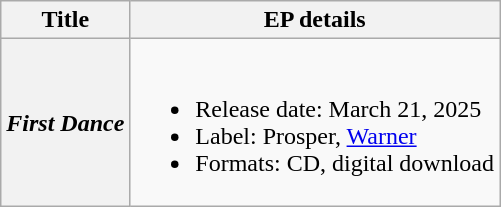<table class="wikitable plainrowheaders">
<tr>
<th scope="col">Title</th>
<th scope="col">EP details</th>
</tr>
<tr>
<th scope="row"><em>First Dance</em></th>
<td><br><ul><li>Release date: March 21, 2025</li><li>Label: Prosper, <a href='#'>Warner</a></li><li>Formats: CD, digital download</li></ul></td>
</tr>
</table>
